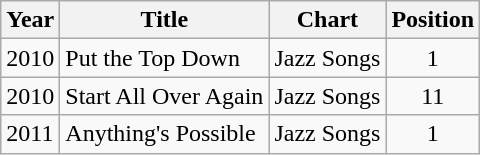<table class="wikitable">
<tr>
<th>Year</th>
<th>Title</th>
<th>Chart</th>
<th>Position</th>
</tr>
<tr>
<td>2010</td>
<td>Put the Top Down</td>
<td>Jazz Songs</td>
<td style="text-align:center;">1</td>
</tr>
<tr>
<td>2010</td>
<td>Start All Over Again</td>
<td>Jazz Songs</td>
<td style="text-align:center;">11</td>
</tr>
<tr>
<td>2011</td>
<td>Anything's Possible</td>
<td>Jazz Songs</td>
<td style="text-align:center;">1</td>
</tr>
</table>
